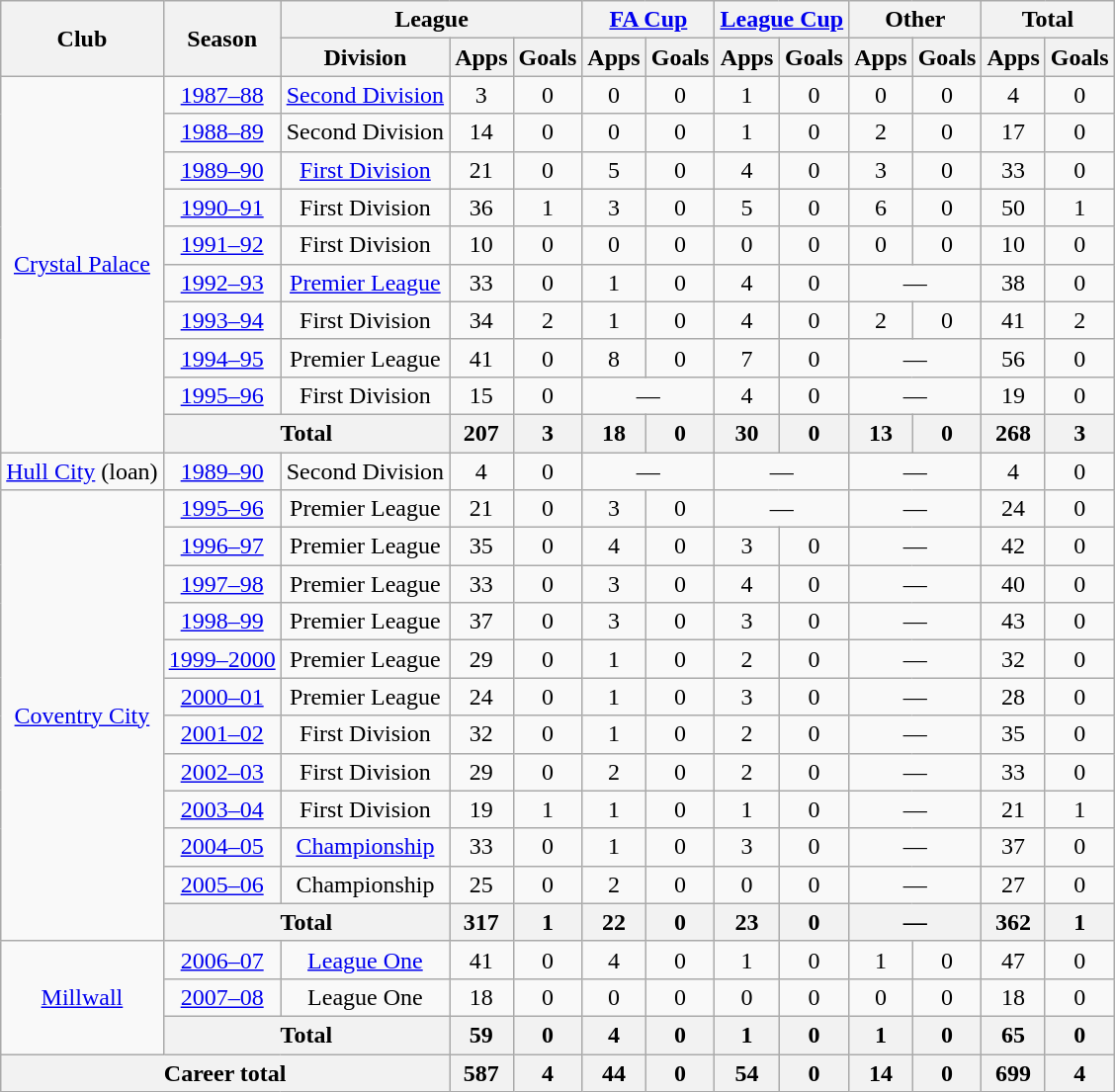<table class="wikitable" style="text-align:center">
<tr>
<th rowspan="2">Club</th>
<th rowspan="2">Season</th>
<th colspan="3">League</th>
<th colspan="2"><a href='#'>FA Cup</a></th>
<th colspan="2"><a href='#'>League Cup</a></th>
<th colspan="2">Other</th>
<th colspan="2">Total</th>
</tr>
<tr>
<th>Division</th>
<th>Apps</th>
<th>Goals</th>
<th>Apps</th>
<th>Goals</th>
<th>Apps</th>
<th>Goals</th>
<th>Apps</th>
<th>Goals</th>
<th>Apps</th>
<th>Goals</th>
</tr>
<tr>
<td rowspan="10"><a href='#'>Crystal Palace</a></td>
<td><a href='#'>1987–88</a></td>
<td><a href='#'>Second Division</a></td>
<td>3</td>
<td>0</td>
<td>0</td>
<td>0</td>
<td>1</td>
<td>0</td>
<td>0</td>
<td>0</td>
<td>4</td>
<td>0</td>
</tr>
<tr>
<td><a href='#'>1988–89</a></td>
<td>Second Division</td>
<td>14</td>
<td>0</td>
<td>0</td>
<td>0</td>
<td>1</td>
<td>0</td>
<td>2</td>
<td>0</td>
<td>17</td>
<td>0</td>
</tr>
<tr>
<td><a href='#'>1989–90</a></td>
<td><a href='#'>First Division</a></td>
<td>21</td>
<td>0</td>
<td>5</td>
<td>0</td>
<td>4</td>
<td>0</td>
<td>3</td>
<td>0</td>
<td>33</td>
<td>0</td>
</tr>
<tr>
<td><a href='#'>1990–91</a></td>
<td>First Division</td>
<td>36</td>
<td>1</td>
<td>3</td>
<td>0</td>
<td>5</td>
<td>0</td>
<td>6</td>
<td>0</td>
<td>50</td>
<td>1</td>
</tr>
<tr>
<td><a href='#'>1991–92</a></td>
<td>First Division</td>
<td>10</td>
<td>0</td>
<td>0</td>
<td>0</td>
<td>0</td>
<td>0</td>
<td>0</td>
<td>0</td>
<td>10</td>
<td>0</td>
</tr>
<tr>
<td><a href='#'>1992–93</a></td>
<td><a href='#'>Premier League</a></td>
<td>33</td>
<td>0</td>
<td>1</td>
<td>0</td>
<td>4</td>
<td>0</td>
<td colspan="2">—</td>
<td>38</td>
<td>0</td>
</tr>
<tr>
<td><a href='#'>1993–94</a></td>
<td>First Division</td>
<td>34</td>
<td>2</td>
<td>1</td>
<td>0</td>
<td>4</td>
<td>0</td>
<td>2</td>
<td>0</td>
<td>41</td>
<td>2</td>
</tr>
<tr>
<td><a href='#'>1994–95</a></td>
<td>Premier League</td>
<td>41</td>
<td>0</td>
<td>8</td>
<td>0</td>
<td>7</td>
<td>0</td>
<td colspan="2">—</td>
<td>56</td>
<td>0</td>
</tr>
<tr>
<td><a href='#'>1995–96</a></td>
<td>First Division</td>
<td>15</td>
<td>0</td>
<td colspan="2">—</td>
<td>4</td>
<td>0</td>
<td colspan="2">—</td>
<td>19</td>
<td>0</td>
</tr>
<tr>
<th colspan="2">Total</th>
<th>207</th>
<th>3</th>
<th>18</th>
<th>0</th>
<th>30</th>
<th>0</th>
<th>13</th>
<th>0</th>
<th>268</th>
<th>3</th>
</tr>
<tr>
<td><a href='#'>Hull City</a> (loan)</td>
<td><a href='#'>1989–90</a></td>
<td>Second Division</td>
<td>4</td>
<td>0</td>
<td colspan="2">—</td>
<td colspan="2">—</td>
<td colspan="2">—</td>
<td>4</td>
<td>0</td>
</tr>
<tr>
<td rowspan="12"><a href='#'>Coventry City</a></td>
<td><a href='#'>1995–96</a></td>
<td>Premier League</td>
<td>21</td>
<td>0</td>
<td>3</td>
<td>0</td>
<td colspan="2">—</td>
<td colspan="2">—</td>
<td>24</td>
<td>0</td>
</tr>
<tr>
<td><a href='#'>1996–97</a></td>
<td>Premier League</td>
<td>35</td>
<td>0</td>
<td>4</td>
<td>0</td>
<td>3</td>
<td>0</td>
<td colspan="2">—</td>
<td>42</td>
<td>0</td>
</tr>
<tr>
<td><a href='#'>1997–98</a></td>
<td>Premier League</td>
<td>33</td>
<td>0</td>
<td>3</td>
<td>0</td>
<td>4</td>
<td>0</td>
<td colspan="2">—</td>
<td>40</td>
<td>0</td>
</tr>
<tr>
<td><a href='#'>1998–99</a></td>
<td>Premier League</td>
<td>37</td>
<td>0</td>
<td>3</td>
<td>0</td>
<td>3</td>
<td>0</td>
<td colspan="2">—</td>
<td>43</td>
<td>0</td>
</tr>
<tr>
<td><a href='#'>1999–2000</a></td>
<td>Premier League</td>
<td>29</td>
<td>0</td>
<td>1</td>
<td>0</td>
<td>2</td>
<td>0</td>
<td colspan="2">—</td>
<td>32</td>
<td>0</td>
</tr>
<tr>
<td><a href='#'>2000–01</a></td>
<td>Premier League</td>
<td>24</td>
<td>0</td>
<td>1</td>
<td>0</td>
<td>3</td>
<td>0</td>
<td colspan="2">—</td>
<td>28</td>
<td>0</td>
</tr>
<tr>
<td><a href='#'>2001–02</a></td>
<td>First Division</td>
<td>32</td>
<td>0</td>
<td>1</td>
<td>0</td>
<td>2</td>
<td>0</td>
<td colspan="2">—</td>
<td>35</td>
<td>0</td>
</tr>
<tr>
<td><a href='#'>2002–03</a></td>
<td>First Division</td>
<td>29</td>
<td>0</td>
<td>2</td>
<td>0</td>
<td>2</td>
<td>0</td>
<td colspan="2">—</td>
<td>33</td>
<td>0</td>
</tr>
<tr>
<td><a href='#'>2003–04</a></td>
<td>First Division</td>
<td>19</td>
<td>1</td>
<td>1</td>
<td>0</td>
<td>1</td>
<td>0</td>
<td colspan="2">—</td>
<td>21</td>
<td>1</td>
</tr>
<tr>
<td><a href='#'>2004–05</a></td>
<td><a href='#'>Championship</a></td>
<td>33</td>
<td>0</td>
<td>1</td>
<td>0</td>
<td>3</td>
<td>0</td>
<td colspan="2">—</td>
<td>37</td>
<td>0</td>
</tr>
<tr>
<td><a href='#'>2005–06</a></td>
<td>Championship</td>
<td>25</td>
<td>0</td>
<td>2</td>
<td>0</td>
<td>0</td>
<td>0</td>
<td colspan="2">—</td>
<td>27</td>
<td>0</td>
</tr>
<tr>
<th colspan="2">Total</th>
<th>317</th>
<th>1</th>
<th>22</th>
<th>0</th>
<th>23</th>
<th>0</th>
<th colspan="2">—</th>
<th>362</th>
<th>1</th>
</tr>
<tr>
<td rowspan="3"><a href='#'>Millwall</a></td>
<td><a href='#'>2006–07</a></td>
<td><a href='#'>League One</a></td>
<td>41</td>
<td>0</td>
<td>4</td>
<td>0</td>
<td>1</td>
<td>0</td>
<td>1</td>
<td>0</td>
<td>47</td>
<td>0</td>
</tr>
<tr>
<td><a href='#'>2007–08</a></td>
<td>League One</td>
<td>18</td>
<td>0</td>
<td>0</td>
<td>0</td>
<td>0</td>
<td>0</td>
<td>0</td>
<td>0</td>
<td>18</td>
<td>0</td>
</tr>
<tr>
<th colspan="2">Total</th>
<th>59</th>
<th>0</th>
<th>4</th>
<th>0</th>
<th>1</th>
<th>0</th>
<th>1</th>
<th>0</th>
<th>65</th>
<th>0</th>
</tr>
<tr>
<th colspan="3">Career total</th>
<th>587</th>
<th>4</th>
<th>44</th>
<th>0</th>
<th>54</th>
<th>0</th>
<th>14</th>
<th>0</th>
<th>699</th>
<th>4</th>
</tr>
</table>
